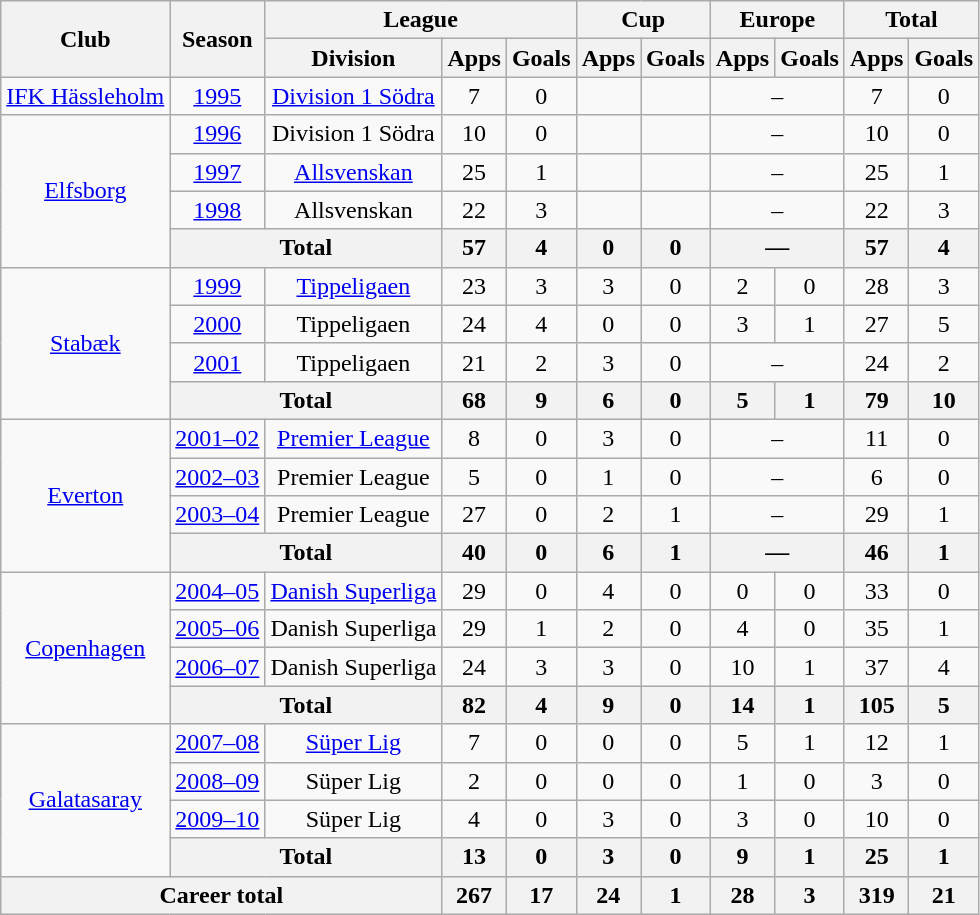<table class="wikitable" style="text-align:center">
<tr>
<th rowspan="2">Club</th>
<th rowspan="2">Season</th>
<th colspan="3">League</th>
<th colspan="2">Cup</th>
<th colspan="2">Europe</th>
<th colspan="2">Total</th>
</tr>
<tr>
<th>Division</th>
<th>Apps</th>
<th>Goals</th>
<th>Apps</th>
<th>Goals</th>
<th>Apps</th>
<th>Goals</th>
<th>Apps</th>
<th>Goals</th>
</tr>
<tr>
<td><a href='#'>IFK Hässleholm</a></td>
<td><a href='#'>1995</a></td>
<td><a href='#'>Division 1 Södra</a></td>
<td>7</td>
<td>0</td>
<td></td>
<td></td>
<td colspan="2">–</td>
<td>7</td>
<td>0</td>
</tr>
<tr>
<td rowspan="4"><a href='#'>Elfsborg</a></td>
<td><a href='#'>1996</a></td>
<td>Division 1 Södra</td>
<td>10</td>
<td>0</td>
<td></td>
<td></td>
<td colspan="2">–</td>
<td>10</td>
<td>0</td>
</tr>
<tr>
<td><a href='#'>1997</a></td>
<td><a href='#'>Allsvenskan</a></td>
<td>25</td>
<td>1</td>
<td></td>
<td></td>
<td colspan="2">–</td>
<td>25</td>
<td>1</td>
</tr>
<tr>
<td><a href='#'>1998</a></td>
<td>Allsvenskan</td>
<td>22</td>
<td>3</td>
<td></td>
<td></td>
<td colspan="2">–</td>
<td>22</td>
<td>3</td>
</tr>
<tr>
<th colspan="2">Total</th>
<th>57</th>
<th>4</th>
<th>0</th>
<th>0</th>
<th colspan="2">—</th>
<th>57</th>
<th>4</th>
</tr>
<tr>
<td rowspan="4"><a href='#'>Stabæk</a></td>
<td><a href='#'>1999</a></td>
<td><a href='#'>Tippeligaen</a></td>
<td>23</td>
<td>3</td>
<td>3</td>
<td>0</td>
<td>2</td>
<td>0</td>
<td>28</td>
<td>3</td>
</tr>
<tr>
<td><a href='#'>2000</a></td>
<td>Tippeligaen</td>
<td>24</td>
<td>4</td>
<td>0</td>
<td>0</td>
<td>3</td>
<td>1</td>
<td>27</td>
<td>5</td>
</tr>
<tr>
<td><a href='#'>2001</a></td>
<td>Tippeligaen</td>
<td>21</td>
<td>2</td>
<td>3</td>
<td>0</td>
<td colspan="2">–</td>
<td>24</td>
<td>2</td>
</tr>
<tr>
<th colspan="2">Total</th>
<th>68</th>
<th>9</th>
<th>6</th>
<th>0</th>
<th>5</th>
<th>1</th>
<th>79</th>
<th>10</th>
</tr>
<tr>
<td rowspan="4"><a href='#'>Everton</a></td>
<td><a href='#'>2001–02</a></td>
<td><a href='#'>Premier League</a></td>
<td>8</td>
<td>0</td>
<td>3</td>
<td>0</td>
<td colspan="2">–</td>
<td>11</td>
<td>0</td>
</tr>
<tr>
<td><a href='#'>2002–03</a></td>
<td>Premier League</td>
<td>5</td>
<td>0</td>
<td>1</td>
<td>0</td>
<td colspan="2">–</td>
<td>6</td>
<td>0</td>
</tr>
<tr>
<td><a href='#'>2003–04</a></td>
<td>Premier League</td>
<td>27</td>
<td>0</td>
<td>2</td>
<td>1</td>
<td colspan="2">–</td>
<td>29</td>
<td>1</td>
</tr>
<tr>
<th colspan="2">Total</th>
<th>40</th>
<th>0</th>
<th>6</th>
<th>1</th>
<th colspan="2">—</th>
<th>46</th>
<th>1</th>
</tr>
<tr>
<td rowspan="4"><a href='#'>Copenhagen</a></td>
<td><a href='#'>2004–05</a></td>
<td><a href='#'>Danish Superliga</a></td>
<td>29</td>
<td>0</td>
<td>4</td>
<td>0</td>
<td>0</td>
<td>0</td>
<td>33</td>
<td>0</td>
</tr>
<tr>
<td><a href='#'>2005–06</a></td>
<td>Danish Superliga</td>
<td>29</td>
<td>1</td>
<td>2</td>
<td>0</td>
<td>4</td>
<td>0</td>
<td>35</td>
<td>1</td>
</tr>
<tr>
<td><a href='#'>2006–07</a></td>
<td>Danish Superliga</td>
<td>24</td>
<td>3</td>
<td>3</td>
<td>0</td>
<td>10</td>
<td>1</td>
<td>37</td>
<td>4</td>
</tr>
<tr>
<th colspan="2">Total</th>
<th>82</th>
<th>4</th>
<th>9</th>
<th>0</th>
<th>14</th>
<th>1</th>
<th>105</th>
<th>5</th>
</tr>
<tr>
<td rowspan="4"><a href='#'>Galatasaray</a></td>
<td><a href='#'>2007–08</a></td>
<td><a href='#'>Süper Lig</a></td>
<td>7</td>
<td>0</td>
<td>0</td>
<td>0</td>
<td>5</td>
<td>1</td>
<td>12</td>
<td>1</td>
</tr>
<tr>
<td><a href='#'>2008–09</a></td>
<td>Süper Lig</td>
<td>2</td>
<td>0</td>
<td>0</td>
<td>0</td>
<td>1</td>
<td>0</td>
<td>3</td>
<td>0</td>
</tr>
<tr>
<td><a href='#'>2009–10</a></td>
<td>Süper Lig</td>
<td>4</td>
<td>0</td>
<td>3</td>
<td>0</td>
<td>3</td>
<td>0</td>
<td>10</td>
<td>0</td>
</tr>
<tr>
<th colspan="2">Total</th>
<th>13</th>
<th>0</th>
<th>3</th>
<th>0</th>
<th>9</th>
<th>1</th>
<th>25</th>
<th>1</th>
</tr>
<tr>
<th colspan="3">Career total</th>
<th>267</th>
<th>17</th>
<th>24</th>
<th>1</th>
<th>28</th>
<th>3</th>
<th>319</th>
<th>21</th>
</tr>
</table>
